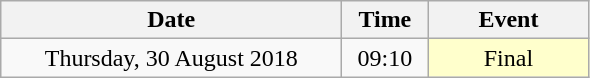<table class = "wikitable" style="text-align:center;">
<tr>
<th width=220>Date</th>
<th width=50>Time</th>
<th width=100>Event</th>
</tr>
<tr>
<td>Thursday, 30 August 2018</td>
<td>09:10</td>
<td bgcolor=ffffcc>Final</td>
</tr>
</table>
